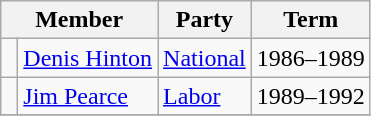<table class="wikitable">
<tr>
<th colspan="2">Member</th>
<th>Party</th>
<th>Term</th>
</tr>
<tr>
<td> </td>
<td><a href='#'>Denis Hinton</a></td>
<td><a href='#'>National</a></td>
<td>1986–1989</td>
</tr>
<tr>
<td> </td>
<td><a href='#'>Jim Pearce</a></td>
<td><a href='#'>Labor</a></td>
<td>1989–1992</td>
</tr>
<tr>
</tr>
</table>
